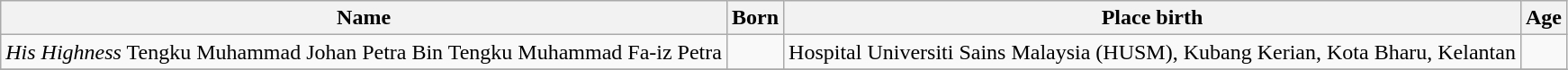<table Class="wikitable">
<tr>
<th>Name</th>
<th>Born</th>
<th>Place birth</th>
<th>Age</th>
</tr>
<tr>
<td><em>His Highness</em> Tengku Muhammad Johan Petra Bin Tengku Muhammad Fa-iz Petra</td>
<td></td>
<td>Hospital Universiti Sains Malaysia (HUSM), Kubang Kerian, Kota Bharu, Kelantan</td>
<td></td>
</tr>
<tr>
</tr>
</table>
